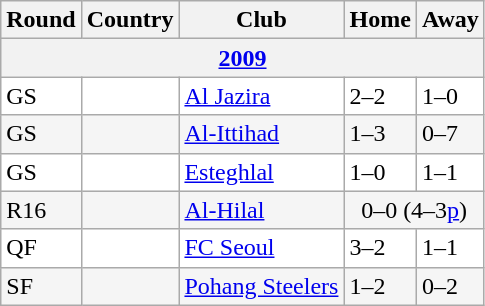<table class="wikitable">
<tr>
<th>Round</th>
<th>Country</th>
<th>Club</th>
<th>Home</th>
<th>Away</th>
</tr>
<tr>
<th colspan="6"><a href='#'>2009</a></th>
</tr>
<tr style="background:#FFFFFF;">
<td>GS</td>
<td></td>
<td><a href='#'>Al Jazira</a></td>
<td>2–2</td>
<td>1–0</td>
</tr>
<tr style="background:#F5F5F5;">
<td>GS</td>
<td></td>
<td><a href='#'>Al-Ittihad</a></td>
<td>1–3</td>
<td>0–7</td>
</tr>
<tr style="background:#FFFFFF;">
<td>GS</td>
<td></td>
<td><a href='#'>Esteghlal</a></td>
<td>1–0</td>
<td>1–1</td>
</tr>
<tr style="background:#F5F5F5;">
<td>R16</td>
<td></td>
<td><a href='#'>Al-Hilal</a></td>
<td colspan="2" style="text-align: center;">0–0 (4–3<a href='#'>p</a>)</td>
</tr>
<tr style="background:#FFFFFF;">
<td>QF</td>
<td></td>
<td><a href='#'>FC Seoul</a></td>
<td>3–2</td>
<td>1–1</td>
</tr>
<tr style="background:#F5F5F5;">
<td>SF</td>
<td></td>
<td><a href='#'>Pohang Steelers</a></td>
<td>1–2</td>
<td>0–2</td>
</tr>
</table>
